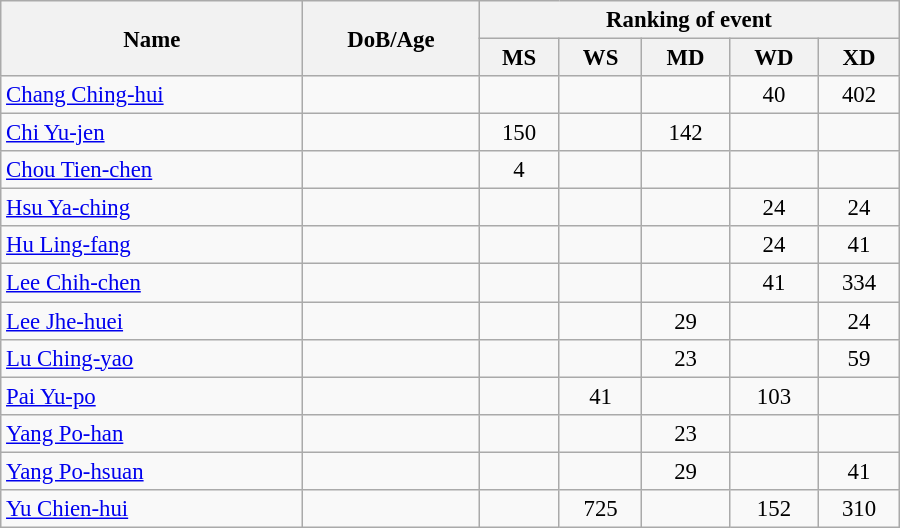<table class="wikitable"  style="width:600px; font-size:95%; text-align:center">
<tr>
<th align="left" rowspan="2">Name</th>
<th align="left" rowspan="2">DoB/Age</th>
<th align="center" colspan="5">Ranking of event</th>
</tr>
<tr>
<th align="left">MS</th>
<th align="left">WS</th>
<th align="left">MD</th>
<th align="left">WD</th>
<th align="left">XD</th>
</tr>
<tr>
<td align="left"><a href='#'>Chang Ching-hui</a></td>
<td align="left"></td>
<td></td>
<td></td>
<td></td>
<td>40</td>
<td>402</td>
</tr>
<tr>
<td align="left"><a href='#'>Chi Yu-jen</a></td>
<td align="left"></td>
<td>150</td>
<td></td>
<td>142</td>
<td></td>
<td></td>
</tr>
<tr>
<td align="left"><a href='#'>Chou Tien-chen</a></td>
<td align="left"></td>
<td>4</td>
<td></td>
<td></td>
<td></td>
<td></td>
</tr>
<tr>
<td align="left"><a href='#'>Hsu Ya-ching</a></td>
<td align="left"></td>
<td></td>
<td></td>
<td></td>
<td>24</td>
<td>24</td>
</tr>
<tr>
<td align="left"><a href='#'>Hu Ling-fang</a></td>
<td align="left"></td>
<td></td>
<td></td>
<td></td>
<td>24</td>
<td>41</td>
</tr>
<tr>
<td align="left"><a href='#'>Lee Chih-chen</a></td>
<td align="left"></td>
<td></td>
<td></td>
<td></td>
<td>41</td>
<td>334</td>
</tr>
<tr>
<td align="left"><a href='#'>Lee Jhe-huei</a></td>
<td align="left"></td>
<td></td>
<td></td>
<td>29</td>
<td></td>
<td>24</td>
</tr>
<tr>
<td align="left"><a href='#'>Lu Ching-yao</a></td>
<td align="left"></td>
<td></td>
<td></td>
<td>23</td>
<td></td>
<td>59</td>
</tr>
<tr>
<td align="left"><a href='#'>Pai Yu-po</a></td>
<td align="left"></td>
<td></td>
<td>41</td>
<td></td>
<td>103</td>
<td></td>
</tr>
<tr>
<td align="left"><a href='#'>Yang Po-han</a></td>
<td align="left"></td>
<td></td>
<td></td>
<td>23</td>
<td></td>
<td></td>
</tr>
<tr>
<td align="left"><a href='#'>Yang Po-hsuan</a></td>
<td align="left"></td>
<td></td>
<td></td>
<td>29</td>
<td></td>
<td>41</td>
</tr>
<tr>
<td align="left"><a href='#'>Yu Chien-hui</a></td>
<td align="left"></td>
<td></td>
<td>725</td>
<td></td>
<td>152</td>
<td>310</td>
</tr>
</table>
